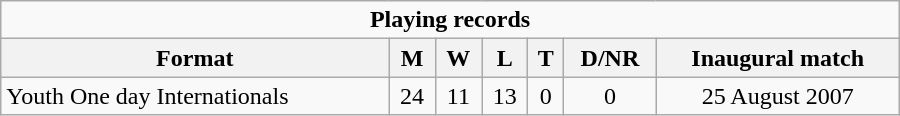<table class="wikitable" style="text-align: center; width: 600px">
<tr>
<td colspan="8" align="center"><strong>Playing records</strong></td>
</tr>
<tr>
<th>Format</th>
<th>M</th>
<th>W</th>
<th>L</th>
<th>T</th>
<th>D/NR</th>
<th>Inaugural match</th>
</tr>
<tr>
<td align="left">Youth One day Internationals</td>
<td>24</td>
<td>11</td>
<td>13</td>
<td>0</td>
<td>0</td>
<td>25 August 2007</td>
</tr>
</table>
